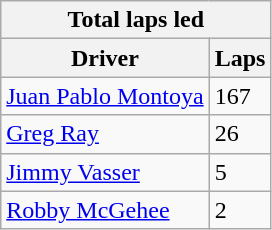<table class="wikitable">
<tr>
<th colspan=2>Total laps led</th>
</tr>
<tr>
<th>Driver</th>
<th>Laps</th>
</tr>
<tr>
<td><a href='#'>Juan Pablo Montoya</a></td>
<td>167</td>
</tr>
<tr>
<td><a href='#'>Greg Ray</a></td>
<td>26</td>
</tr>
<tr>
<td><a href='#'>Jimmy Vasser</a></td>
<td>5</td>
</tr>
<tr>
<td><a href='#'>Robby McGehee</a></td>
<td>2</td>
</tr>
</table>
